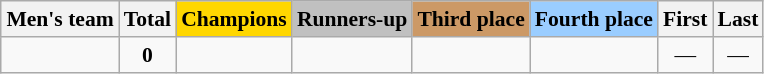<table class="wikitable" style="text-align: center; font-size: 90%; margin-left: 1em;">
<tr>
<th>Men's team</th>
<th>Total</th>
<th style="background-color: gold;">Champions</th>
<th style="background-color: silver;">Runners-up</th>
<th style="background-color: #cc9966;">Third place</th>
<th style="background-color: #9acdff;">Fourth place</th>
<th>First</th>
<th>Last</th>
</tr>
<tr>
<td style="text-align: left;"></td>
<td><strong>0</strong></td>
<td></td>
<td></td>
<td></td>
<td></td>
<td>—</td>
<td>—</td>
</tr>
</table>
